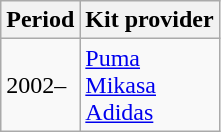<table class="wikitable" style="text-align: left">
<tr>
<th>Period</th>
<th>Kit provider</th>
</tr>
<tr>
<td>2002–</td>
<td><a href='#'>Puma</a><br><a href='#'>Mikasa</a><br><a href='#'>Adidas</a></td>
</tr>
</table>
